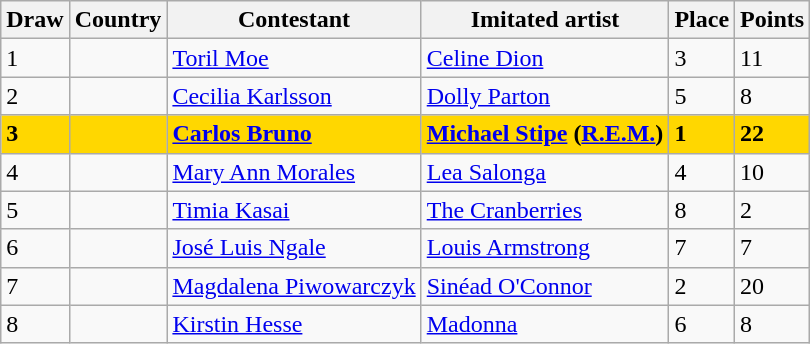<table class="sortable wikitable">
<tr>
<th>Draw</th>
<th>Country</th>
<th>Contestant</th>
<th>Imitated artist</th>
<th>Place</th>
<th>Points</th>
</tr>
<tr>
<td>1</td>
<td></td>
<td><a href='#'>Toril Moe</a></td>
<td><a href='#'>Celine Dion</a></td>
<td>3</td>
<td>11</td>
</tr>
<tr>
<td>2</td>
<td></td>
<td><a href='#'>Cecilia Karlsson</a></td>
<td><a href='#'>Dolly Parton</a></td>
<td>5</td>
<td>8</td>
</tr>
<tr style="font-weight:bold;background:gold;">
<td>3</td>
<td></td>
<td><a href='#'>Carlos Bruno</a></td>
<td><a href='#'>Michael Stipe</a> (<a href='#'>R.E.M.</a>)</td>
<td>1</td>
<td>22</td>
</tr>
<tr>
<td>4</td>
<td></td>
<td><a href='#'>Mary Ann Morales</a></td>
<td><a href='#'>Lea Salonga</a></td>
<td>4</td>
<td>10</td>
</tr>
<tr>
<td>5</td>
<td></td>
<td><a href='#'>Timia Kasai</a></td>
<td><a href='#'>The Cranberries</a></td>
<td>8</td>
<td>2</td>
</tr>
<tr>
<td>6</td>
<td></td>
<td><a href='#'>José Luis Ngale</a></td>
<td><a href='#'>Louis Armstrong</a></td>
<td>7</td>
<td>7</td>
</tr>
<tr>
<td>7</td>
<td></td>
<td><a href='#'>Magdalena Piwowarczyk</a></td>
<td><a href='#'>Sinéad O'Connor</a></td>
<td>2</td>
<td>20</td>
</tr>
<tr>
<td>8</td>
<td></td>
<td><a href='#'>Kirstin Hesse</a></td>
<td><a href='#'>Madonna</a></td>
<td>6</td>
<td>8</td>
</tr>
</table>
